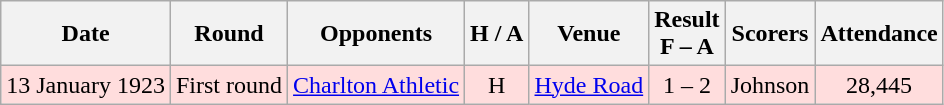<table class="wikitable" style="text-align:center">
<tr>
<th>Date</th>
<th>Round</th>
<th>Opponents</th>
<th>H / A</th>
<th>Venue</th>
<th>Result<br>F – A</th>
<th>Scorers</th>
<th>Attendance</th>
</tr>
<tr bgcolor="#ffdddd">
<td>13 January 1923</td>
<td>First round</td>
<td><a href='#'>Charlton Athletic</a></td>
<td>H</td>
<td><a href='#'>Hyde Road</a></td>
<td>1 – 2</td>
<td>Johnson</td>
<td>28,445</td>
</tr>
</table>
